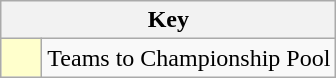<table class="wikitable" style="text-align: center;">
<tr>
<th colspan=2>Key</th>
</tr>
<tr>
<td style="background:#ffffcc; width:20px;"></td>
<td align=left>Teams to Championship Pool</td>
</tr>
</table>
